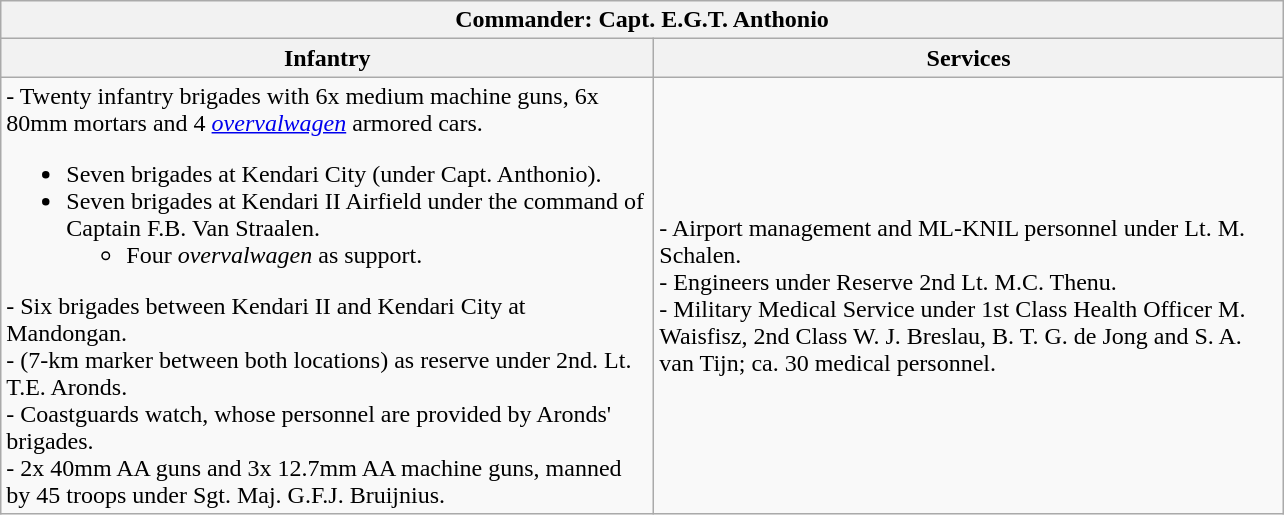<table class="wikitable" style="width: 856px">
<tr>
<th colspan="2">Commander: Capt. E.G.T. Anthonio</th>
</tr>
<tr>
<th>Infantry</th>
<th>Services</th>
</tr>
<tr style="width: 428px">
<td style="width: 428px">- Twenty infantry brigades with 6x medium machine guns, 6x 80mm mortars and 4 <em><a href='#'>overvalwagen</a></em> armored cars.<br><ul><li>Seven brigades at Kendari City (under Capt. Anthonio).</li><li>Seven brigades at Kendari II Airfield under the command of Captain F.B. Van Straalen.<ul><li>Four <em>overvalwagen</em> as support.</li></ul></li></ul>- Six brigades between Kendari II and Kendari City at Mandongan.<br>- (7-km marker between both locations) as reserve under 2nd. Lt. T.E. Aronds.<br>- Coastguards watch, whose personnel are provided by Aronds' brigades.<br>- 2x 40mm AA guns and 3x 12.7mm AA machine guns, manned by 45 troops under Sgt. Maj. G.F.J. Bruijnius.</td>
<td>- Airport management and ML-KNIL personnel under Lt. M. Schalen.<br>- Engineers under Reserve 2nd Lt. M.C. Thenu.<br>- Military Medical Service under 1st Class Health Officer M. Waisfisz, 2nd Class W. J. Breslau, B. T. G. de Jong and S. A. van Tijn; ca. 30 medical personnel.</td>
</tr>
</table>
